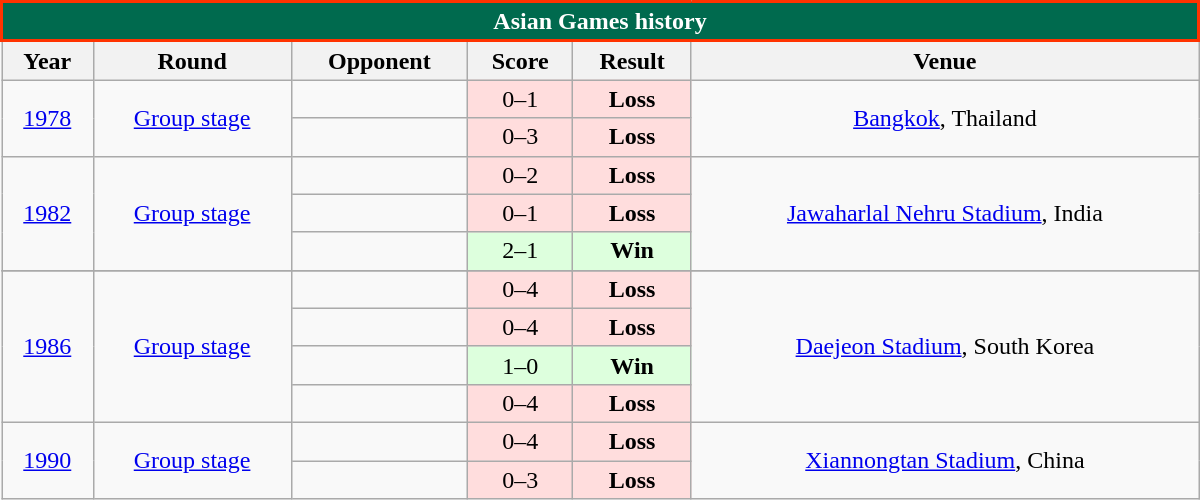<table class="wikitable collapsible collapsed" style="text-align: center; font-size: 100%;width: 800px">
<tr>
<th colspan="6" style="background: #006a4e;border: 2px solid #ff3300;color: #FFFFFF;">Asian Games history</th>
</tr>
<tr>
<th>Year</th>
<th>Round</th>
<th>Opponent</th>
<th>Score</th>
<th>Result</th>
<th>Venue</th>
</tr>
<tr>
<td rowspan=2><a href='#'>1978</a></td>
<td rowspan=2><a href='#'>Group stage</a></td>
<td style="text-align:left"></td>
<td style="background:#fdd;">0–1</td>
<td style="background:#fdd;"><strong>Loss</strong></td>
<td rowspan=2><a href='#'>Bangkok</a>,  Thailand</td>
</tr>
<tr>
<td style="text-align:left"></td>
<td style="background:#fdd;">0–3</td>
<td style="background:#fdd;"><strong>Loss</strong></td>
</tr>
<tr>
<td rowspan=3><a href='#'>1982</a></td>
<td rowspan=3><a href='#'>Group stage</a></td>
<td style="text-align:left"></td>
<td style="background:#fdd;">0–2</td>
<td style="background:#fdd;"><strong>Loss</strong></td>
<td rowspan=3><a href='#'>Jawaharlal Nehru Stadium</a>,  India</td>
</tr>
<tr>
<td style="text-align:left"></td>
<td style="background:#fdd;">0–1</td>
<td style="background:#fdd;"><strong>Loss</strong></td>
</tr>
<tr>
<td style="text-align:left"></td>
<td style="background:#dfd;">2–1</td>
<td style="background:#dfd;"><strong>Win</strong></td>
</tr>
<tr>
</tr>
<tr>
<td rowspan=4><a href='#'>1986</a></td>
<td rowspan=4><a href='#'>Group stage</a></td>
<td style="text-align:left"></td>
<td style="background:#fdd;">0–4</td>
<td style="background:#fdd;"><strong>Loss</strong></td>
<td rowspan=4><a href='#'>Daejeon Stadium</a>,  South Korea</td>
</tr>
<tr>
<td style="text-align:left"></td>
<td style="background:#fdd;">0–4</td>
<td style="background:#fdd;"><strong>Loss</strong></td>
</tr>
<tr>
<td style="text-align:left"></td>
<td style="background:#dfd;">1–0</td>
<td style="background:#dfd;"><strong>Win</strong></td>
</tr>
<tr>
<td style="text-align:left"></td>
<td style="background:#fdd;">0–4</td>
<td style="background:#fdd;"><strong>Loss</strong></td>
</tr>
<tr>
<td rowspan=2><a href='#'>1990</a></td>
<td rowspan=2><a href='#'>Group stage</a></td>
<td style="text-align:left"></td>
<td style="background:#fdd;">0–4</td>
<td style="background:#fdd;"><strong>Loss</strong></td>
<td rowspan=2><a href='#'>Xiannongtan Stadium</a>,  China</td>
</tr>
<tr>
<td style="text-align:left"></td>
<td style="background:#fdd;">0–3</td>
<td style="background:#fdd;"><strong>Loss</strong></td>
</tr>
</table>
